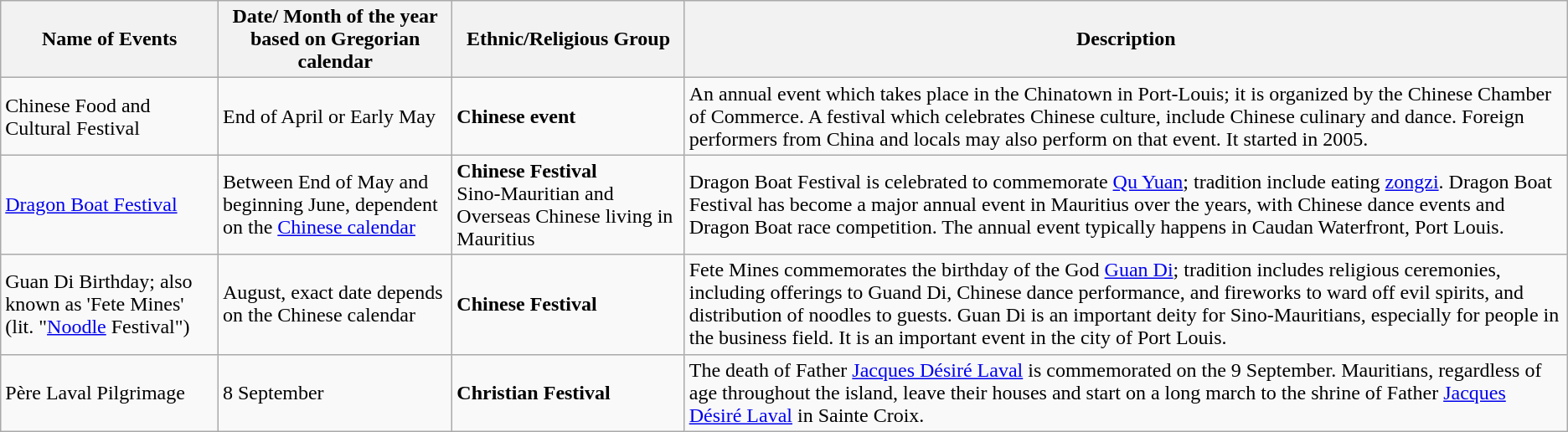<table class="wikitable">
<tr>
<th>Name of Events</th>
<th>Date/ Month of the year based on Gregorian calendar</th>
<th>Ethnic/Religious Group</th>
<th>Description</th>
</tr>
<tr>
<td>Chinese Food and Cultural Festival</td>
<td>End of April or Early May</td>
<td><strong>Chinese event</strong></td>
<td>An annual event which takes place in the Chinatown in Port-Louis; it is organized by the Chinese Chamber of Commerce. A festival which celebrates Chinese culture, include Chinese culinary and dance. Foreign performers from China and locals may also perform on that event. It started in 2005.</td>
</tr>
<tr>
<td><a href='#'>Dragon Boat Festival</a></td>
<td>Between End of May and beginning June, dependent on the <a href='#'>Chinese calendar</a></td>
<td><strong>Chinese Festival</strong><br>Sino-Mauritian and Overseas Chinese living in Mauritius</td>
<td>Dragon Boat Festival is celebrated to commemorate <a href='#'>Qu Yuan</a>; tradition include eating <a href='#'>zongzi</a>. Dragon Boat Festival has become a major annual event in Mauritius over the years, with Chinese dance events and Dragon Boat race competition. The annual event typically happens in Caudan Waterfront, Port Louis.</td>
</tr>
<tr>
<td>Guan Di Birthday; also known as 'Fete Mines' (lit. "<a href='#'>Noodle</a> Festival")</td>
<td>August, exact date depends on the Chinese calendar</td>
<td><strong>Chinese Festival</strong></td>
<td>Fete Mines commemorates the birthday of the God <a href='#'>Guan Di</a>; tradition includes religious ceremonies, including offerings to Guand Di, Chinese dance performance, and fireworks to ward off evil spirits, and distribution of noodles to guests. Guan Di is an important deity for Sino-Mauritians, especially for people in the business field. It is an important event in the city of Port Louis.</td>
</tr>
<tr>
<td>Père Laval Pilgrimage</td>
<td>8 September</td>
<td><strong>Christian Festival</strong></td>
<td>The death of Father <a href='#'>Jacques Désiré Laval</a> is commemorated on the 9 September. Mauritians, regardless of age throughout the island, leave their houses and start on a long march to the shrine of Father <a href='#'>Jacques Désiré Laval</a> in Sainte Croix.</td>
</tr>
</table>
